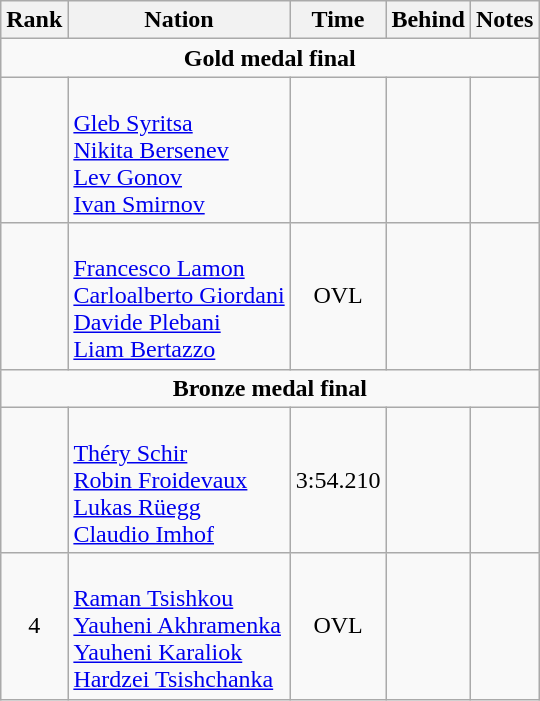<table class="wikitable" style="text-align:center">
<tr>
<th>Rank</th>
<th>Nation</th>
<th>Time</th>
<th>Behind</th>
<th>Notes</th>
</tr>
<tr>
<td colspan=5><strong>Gold medal final</strong></td>
</tr>
<tr>
<td></td>
<td align=left><br><a href='#'>Gleb Syritsa</a><br><a href='#'>Nikita Bersenev</a><br><a href='#'>Lev Gonov</a><br><a href='#'>Ivan Smirnov</a></td>
<td></td>
<td></td>
<td></td>
</tr>
<tr>
<td></td>
<td align=left><br><a href='#'>Francesco Lamon</a><br><a href='#'>Carloalberto Giordani</a><br><a href='#'>Davide Plebani</a><br><a href='#'>Liam Bertazzo</a></td>
<td>OVL</td>
<td></td>
<td></td>
</tr>
<tr>
<td colspan=5><strong>Bronze medal final</strong></td>
</tr>
<tr>
<td></td>
<td align=left><br><a href='#'>Théry Schir</a><br><a href='#'>Robin Froidevaux</a><br><a href='#'>Lukas Rüegg</a><br><a href='#'>Claudio Imhof</a></td>
<td>3:54.210</td>
<td></td>
<td></td>
</tr>
<tr>
<td>4</td>
<td align=left><br><a href='#'>Raman Tsishkou</a><br><a href='#'>Yauheni Akhramenka</a><br><a href='#'>Yauheni Karaliok</a><br><a href='#'>Hardzei Tsishchanka</a></td>
<td>OVL</td>
<td></td>
<td></td>
</tr>
</table>
